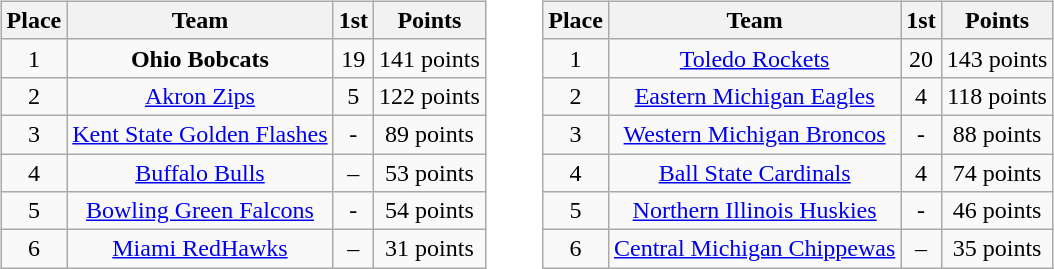<table align="center">
<tr>
<td width=50%><br><table class="wikitable" style="text-align:center" border="1">
<tr>
<th>Place</th>
<th>Team</th>
<th>1st</th>
<th>Points</th>
</tr>
<tr>
<td>1</td>
<td><strong>Ohio Bobcats</strong></td>
<td>19</td>
<td>141 points</td>
</tr>
<tr>
<td>2</td>
<td><a href='#'>Akron Zips</a></td>
<td>5</td>
<td>122 points</td>
</tr>
<tr>
<td>3</td>
<td><a href='#'>Kent State Golden Flashes</a></td>
<td>-</td>
<td>89 points</td>
</tr>
<tr>
<td>4</td>
<td><a href='#'>Buffalo Bulls</a></td>
<td>–</td>
<td>53 points</td>
</tr>
<tr>
<td>5</td>
<td><a href='#'>Bowling Green Falcons</a></td>
<td>-</td>
<td>54 points</td>
</tr>
<tr>
<td>6</td>
<td><a href='#'>Miami RedHawks</a></td>
<td>–</td>
<td>31 points</td>
</tr>
</table>
</td>
<td width=50%><br><table class="wikitable" style="text-align:center" border="1">
<tr>
<th>Place</th>
<th>Team</th>
<th>1st</th>
<th>Points</th>
</tr>
<tr>
<td>1</td>
<td><a href='#'>Toledo Rockets</a></td>
<td>20</td>
<td>143 points</td>
</tr>
<tr>
<td>2</td>
<td><a href='#'>Eastern Michigan Eagles</a></td>
<td>4</td>
<td>118 points</td>
</tr>
<tr>
<td>3</td>
<td><a href='#'>Western Michigan Broncos</a></td>
<td>-</td>
<td>88 points</td>
</tr>
<tr>
<td>4</td>
<td><a href='#'>Ball State Cardinals</a></td>
<td>4</td>
<td>74 points</td>
</tr>
<tr>
<td>5</td>
<td><a href='#'>Northern Illinois Huskies</a></td>
<td>-</td>
<td>46 points</td>
</tr>
<tr>
<td>6</td>
<td><a href='#'>Central Michigan Chippewas</a></td>
<td>–</td>
<td>35 points</td>
</tr>
</table>
</td>
</tr>
</table>
